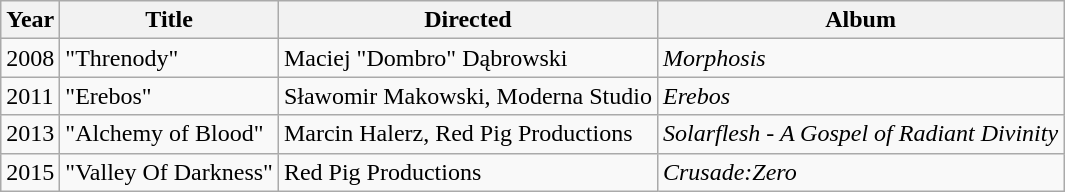<table class="wikitable" border="1">
<tr>
<th>Year</th>
<th>Title</th>
<th>Directed</th>
<th>Album</th>
</tr>
<tr>
<td>2008</td>
<td>"Threnody"</td>
<td>Maciej "Dombro" Dąbrowski</td>
<td><em>Morphosis</em></td>
</tr>
<tr>
<td>2011</td>
<td>"Erebos"</td>
<td>Sławomir Makowski, Moderna Studio</td>
<td><em>Erebos</em></td>
</tr>
<tr>
<td>2013</td>
<td>"Alchemy of Blood"</td>
<td>Marcin Halerz, Red Pig Productions</td>
<td><em>Solarflesh - A Gospel of Radiant Divinity</em></td>
</tr>
<tr>
<td>2015</td>
<td>"Valley Of Darkness"</td>
<td>Red Pig Productions</td>
<td><em>Crusade:Zero</em></td>
</tr>
</table>
